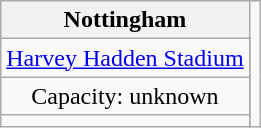<table class="wikitable" style="text-align:center">
<tr>
<th colspan="2">Nottingham</th>
<td rowspan=4></td>
</tr>
<tr>
<td><a href='#'>Harvey Hadden Stadium</a></td>
</tr>
<tr>
<td>Capacity: unknown</td>
</tr>
<tr>
<td></td>
</tr>
</table>
